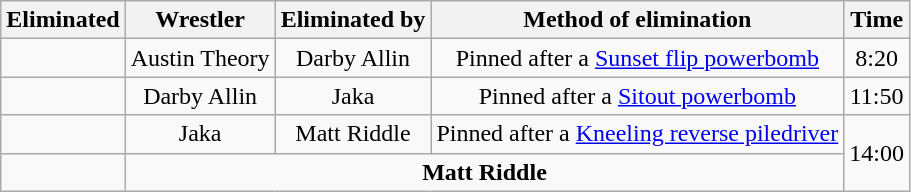<table class="wikitable sortable" style="text-align:center;">
<tr>
<th>Eliminated</th>
<th>Wrestler</th>
<th>Eliminated by</th>
<th>Method of elimination</th>
<th>Time</th>
</tr>
<tr>
<td></td>
<td>Austin Theory</td>
<td>Darby Allin</td>
<td>Pinned after a <a href='#'>Sunset flip powerbomb</a></td>
<td>8:20</td>
</tr>
<tr>
<td></td>
<td>Darby Allin</td>
<td>Jaka</td>
<td>Pinned after a <a href='#'>Sitout powerbomb</a></td>
<td>11:50</td>
</tr>
<tr>
<td></td>
<td>Jaka</td>
<td>Matt Riddle</td>
<td>Pinned after a <a href='#'>Kneeling reverse piledriver</a></td>
<td rowspan="2">14:00</td>
</tr>
<tr>
<td><strong></strong></td>
<td colspan=3><strong>Matt Riddle</strong></td>
</tr>
</table>
